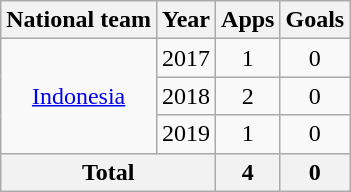<table class="wikitable" style="text-align:center">
<tr>
<th>National team</th>
<th>Year</th>
<th>Apps</th>
<th>Goals</th>
</tr>
<tr>
<td rowspan=3><a href='#'>Indonesia</a></td>
<td>2017</td>
<td>1</td>
<td>0</td>
</tr>
<tr>
<td>2018</td>
<td>2</td>
<td>0</td>
</tr>
<tr>
<td>2019</td>
<td>1</td>
<td>0</td>
</tr>
<tr>
<th colspan=2>Total</th>
<th>4</th>
<th>0</th>
</tr>
</table>
